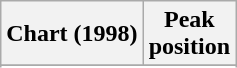<table class="wikitable sortable">
<tr>
<th align="left">Chart (1998)</th>
<th align="center">Peak<br>position</th>
</tr>
<tr>
</tr>
<tr>
</tr>
<tr>
</tr>
</table>
